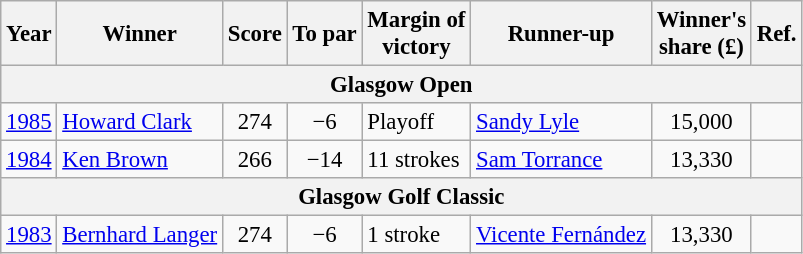<table class=wikitable style="font-size:95%">
<tr>
<th>Year</th>
<th>Winner</th>
<th>Score</th>
<th>To par</th>
<th>Margin of<br>victory</th>
<th>Runner-up</th>
<th>Winner's<br>share (£)</th>
<th>Ref.</th>
</tr>
<tr>
<th colspan=8>Glasgow Open</th>
</tr>
<tr>
<td><a href='#'>1985</a></td>
<td> <a href='#'>Howard Clark</a></td>
<td align=center>274</td>
<td align=center>−6</td>
<td>Playoff</td>
<td> <a href='#'>Sandy Lyle</a></td>
<td align=center>15,000</td>
<td></td>
</tr>
<tr>
<td><a href='#'>1984</a></td>
<td> <a href='#'>Ken Brown</a></td>
<td align=center>266</td>
<td align=center>−14</td>
<td>11 strokes</td>
<td> <a href='#'>Sam Torrance</a></td>
<td align=center>13,330</td>
<td></td>
</tr>
<tr>
<th colspan=8>Glasgow Golf Classic</th>
</tr>
<tr>
<td><a href='#'>1983</a></td>
<td> <a href='#'>Bernhard Langer</a></td>
<td align=center>274</td>
<td align=center>−6</td>
<td>1 stroke</td>
<td> <a href='#'>Vicente Fernández</a></td>
<td align=center>13,330</td>
<td></td>
</tr>
</table>
